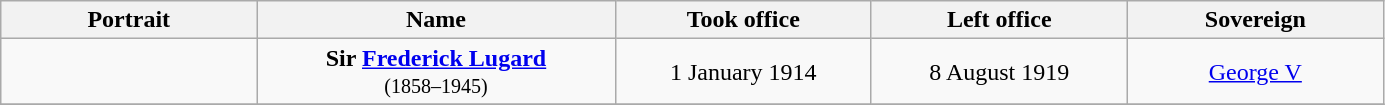<table class="wikitable" style="text-align:center" width="73%">
<tr>
<th width=10%>Portrait</th>
<th width=14%>Name</th>
<th width=10%>Took office</th>
<th width=10%>Left office</th>
<th width=10%>Sovereign</th>
</tr>
<tr>
<td></td>
<td><strong>Sir <a href='#'>Frederick Lugard</a></strong><br><small>(1858–1945)</small></td>
<td>1 January 1914</td>
<td>8 August 1919</td>
<td><a href='#'>George V</a></td>
</tr>
<tr>
</tr>
</table>
